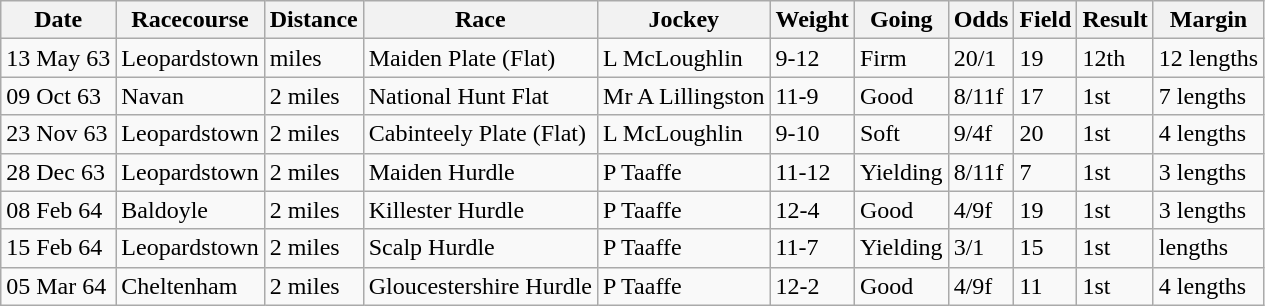<table class="wikitable">
<tr>
<th>Date</th>
<th>Racecourse</th>
<th>Distance</th>
<th>Race</th>
<th>Jockey</th>
<th>Weight</th>
<th>Going</th>
<th>Odds</th>
<th>Field</th>
<th>Result</th>
<th>Margin</th>
</tr>
<tr>
<td>13 May 63</td>
<td>Leopardstown</td>
<td> miles</td>
<td>Maiden Plate (Flat)</td>
<td>L McLoughlin</td>
<td>9-12</td>
<td>Firm</td>
<td>20/1</td>
<td>19</td>
<td>12th</td>
<td>12 lengths</td>
</tr>
<tr>
<td>09 Oct 63</td>
<td>Navan</td>
<td>2 miles</td>
<td>National Hunt Flat</td>
<td>Mr A Lillingston</td>
<td>11-9</td>
<td>Good</td>
<td>8/11f</td>
<td>17</td>
<td>1st</td>
<td>7 lengths</td>
</tr>
<tr>
<td>23 Nov 63</td>
<td>Leopardstown</td>
<td>2 miles</td>
<td>Cabinteely Plate (Flat)</td>
<td>L McLoughlin</td>
<td>9-10</td>
<td>Soft</td>
<td>9/4f</td>
<td>20</td>
<td>1st</td>
<td>4 lengths</td>
</tr>
<tr>
<td>28 Dec 63</td>
<td>Leopardstown</td>
<td>2 miles</td>
<td>Maiden Hurdle</td>
<td>P Taaffe</td>
<td>11-12</td>
<td>Yielding</td>
<td>8/11f</td>
<td>7</td>
<td>1st</td>
<td>3 lengths</td>
</tr>
<tr>
<td>08 Feb 64</td>
<td>Baldoyle</td>
<td>2 miles</td>
<td>Killester Hurdle</td>
<td>P Taaffe</td>
<td>12-4</td>
<td>Good</td>
<td>4/9f</td>
<td>19</td>
<td>1st</td>
<td>3 lengths</td>
</tr>
<tr>
<td>15 Feb 64</td>
<td>Leopardstown</td>
<td>2 miles</td>
<td>Scalp Hurdle</td>
<td>P Taaffe</td>
<td>11-7</td>
<td>Yielding</td>
<td>3/1</td>
<td>15</td>
<td>1st</td>
<td> lengths</td>
</tr>
<tr>
<td>05 Mar 64</td>
<td>Cheltenham</td>
<td>2 miles</td>
<td>Gloucestershire Hurdle</td>
<td>P Taaffe</td>
<td>12-2</td>
<td>Good</td>
<td>4/9f</td>
<td>11</td>
<td>1st</td>
<td>4 lengths</td>
</tr>
</table>
